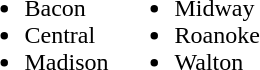<table border="0">
<tr>
<td valign="top"><br><ul><li>Bacon</li><li>Central</li><li>Madison</li></ul></td>
<td valign="top"><br><ul><li>Midway</li><li>Roanoke</li><li>Walton</li></ul></td>
</tr>
</table>
